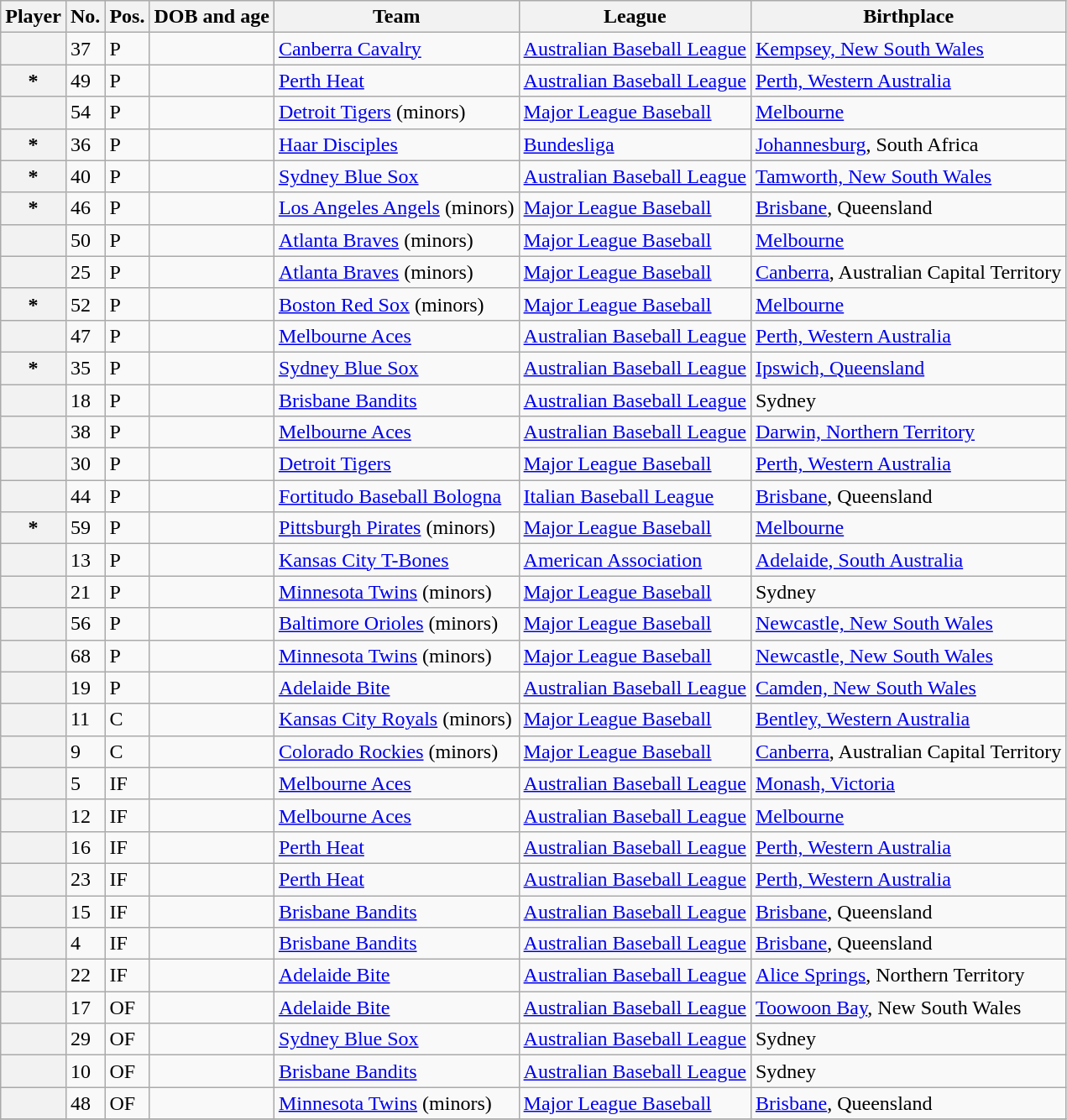<table class="wikitable sortable plainrowheaders">
<tr>
<th scope="col">Player</th>
<th scope="col">No.</th>
<th scope="col">Pos.</th>
<th scope="col">DOB and age</th>
<th scope="col">Team</th>
<th scope="col">League</th>
<th scope="col">Birthplace</th>
</tr>
<tr>
<th scope="row"></th>
<td>37</td>
<td>P</td>
<td></td>
<td> <a href='#'>Canberra Cavalry</a></td>
<td><a href='#'>Australian Baseball League</a></td>
<td> <a href='#'>Kempsey, New South Wales</a></td>
</tr>
<tr>
<th scope="row">*</th>
<td>49</td>
<td>P</td>
<td></td>
<td> <a href='#'>Perth Heat</a></td>
<td><a href='#'>Australian Baseball League</a></td>
<td> <a href='#'>Perth, Western Australia</a></td>
</tr>
<tr>
<th scope="row"></th>
<td>54</td>
<td>P</td>
<td></td>
<td> <a href='#'>Detroit Tigers</a> (minors)</td>
<td><a href='#'>Major League Baseball</a></td>
<td> <a href='#'>Melbourne</a></td>
</tr>
<tr>
<th scope="row">*</th>
<td>36</td>
<td>P</td>
<td></td>
<td> <a href='#'>Haar Disciples</a></td>
<td><a href='#'>Bundesliga</a></td>
<td> <a href='#'>Johannesburg</a>, South Africa</td>
</tr>
<tr>
<th scope="row">*</th>
<td>40</td>
<td>P</td>
<td></td>
<td> <a href='#'>Sydney Blue Sox</a></td>
<td><a href='#'>Australian Baseball League</a></td>
<td> <a href='#'>Tamworth, New South Wales</a></td>
</tr>
<tr>
<th scope="row">*</th>
<td>46</td>
<td>P</td>
<td></td>
<td> <a href='#'>Los Angeles Angels</a> (minors)</td>
<td><a href='#'>Major League Baseball</a></td>
<td> <a href='#'>Brisbane</a>, Queensland</td>
</tr>
<tr>
<th scope="row"></th>
<td>50</td>
<td>P</td>
<td></td>
<td> <a href='#'>Atlanta Braves</a> (minors)</td>
<td><a href='#'>Major League Baseball</a></td>
<td> <a href='#'>Melbourne</a></td>
</tr>
<tr>
<th scope="row"></th>
<td>25</td>
<td>P</td>
<td></td>
<td> <a href='#'>Atlanta Braves</a> (minors)</td>
<td><a href='#'>Major League Baseball</a></td>
<td> <a href='#'>Canberra</a>, Australian Capital Territory</td>
</tr>
<tr>
<th scope="row">*</th>
<td>52</td>
<td>P</td>
<td></td>
<td> <a href='#'>Boston Red Sox</a> (minors)</td>
<td><a href='#'>Major League Baseball</a></td>
<td> <a href='#'>Melbourne</a></td>
</tr>
<tr>
<th scope="row"></th>
<td>47</td>
<td>P</td>
<td></td>
<td> <a href='#'>Melbourne Aces</a></td>
<td><a href='#'>Australian Baseball League</a></td>
<td> <a href='#'>Perth, Western Australia</a></td>
</tr>
<tr>
<th scope="row">*</th>
<td>35</td>
<td>P</td>
<td></td>
<td> <a href='#'>Sydney Blue Sox</a></td>
<td><a href='#'>Australian Baseball League</a></td>
<td> <a href='#'>Ipswich, Queensland</a></td>
</tr>
<tr>
<th scope="row"></th>
<td>18</td>
<td>P</td>
<td></td>
<td> <a href='#'>Brisbane Bandits</a></td>
<td><a href='#'>Australian Baseball League</a></td>
<td> Sydney</td>
</tr>
<tr>
<th scope="row"></th>
<td>38</td>
<td>P</td>
<td></td>
<td> <a href='#'>Melbourne Aces</a></td>
<td><a href='#'>Australian Baseball League</a></td>
<td> <a href='#'>Darwin, Northern Territory</a></td>
</tr>
<tr>
<th scope="row"></th>
<td>30</td>
<td>P</td>
<td></td>
<td> <a href='#'>Detroit Tigers</a></td>
<td><a href='#'>Major League Baseball</a></td>
<td> <a href='#'>Perth, Western Australia</a></td>
</tr>
<tr>
<th scope="row"></th>
<td>44</td>
<td>P</td>
<td></td>
<td> <a href='#'>Fortitudo Baseball Bologna</a></td>
<td><a href='#'>Italian Baseball League</a></td>
<td> <a href='#'>Brisbane</a>, Queensland</td>
</tr>
<tr>
<th scope="row">*</th>
<td>59</td>
<td>P</td>
<td></td>
<td> <a href='#'>Pittsburgh Pirates</a> (minors)</td>
<td><a href='#'>Major League Baseball</a></td>
<td> <a href='#'>Melbourne</a></td>
</tr>
<tr>
<th scope="row"></th>
<td>13</td>
<td>P</td>
<td></td>
<td> <a href='#'>Kansas City T-Bones</a></td>
<td><a href='#'>American Association</a></td>
<td> <a href='#'>Adelaide, South Australia</a></td>
</tr>
<tr>
<th scope="row"></th>
<td>21</td>
<td>P</td>
<td></td>
<td> <a href='#'>Minnesota Twins</a> (minors)</td>
<td><a href='#'>Major League Baseball</a></td>
<td> Sydney</td>
</tr>
<tr>
<th scope="row"></th>
<td>56</td>
<td>P</td>
<td></td>
<td> <a href='#'>Baltimore Orioles</a> (minors)</td>
<td><a href='#'>Major League Baseball</a></td>
<td> <a href='#'>Newcastle, New South Wales</a></td>
</tr>
<tr>
<th scope="row"></th>
<td>68</td>
<td>P</td>
<td></td>
<td> <a href='#'>Minnesota Twins</a> (minors)</td>
<td><a href='#'>Major League Baseball</a></td>
<td> <a href='#'>Newcastle, New South Wales</a></td>
</tr>
<tr>
<th scope="row"></th>
<td>19</td>
<td>P</td>
<td></td>
<td> <a href='#'>Adelaide Bite</a></td>
<td><a href='#'>Australian Baseball League</a></td>
<td> <a href='#'>Camden, New South Wales</a></td>
</tr>
<tr>
<th scope="row"></th>
<td>11</td>
<td>C</td>
<td></td>
<td> <a href='#'>Kansas City Royals</a> (minors)</td>
<td><a href='#'>Major League Baseball</a></td>
<td> <a href='#'>Bentley, Western Australia</a></td>
</tr>
<tr>
<th scope="row"></th>
<td>9</td>
<td>C</td>
<td></td>
<td> <a href='#'>Colorado Rockies</a> (minors)</td>
<td><a href='#'>Major League Baseball</a></td>
<td> <a href='#'>Canberra</a>, Australian Capital Territory</td>
</tr>
<tr>
<th scope="row"></th>
<td>5</td>
<td>IF</td>
<td></td>
<td> <a href='#'>Melbourne Aces</a></td>
<td><a href='#'>Australian Baseball League</a></td>
<td> <a href='#'>Monash, Victoria</a></td>
</tr>
<tr>
<th scope="row"></th>
<td>12</td>
<td>IF</td>
<td></td>
<td> <a href='#'>Melbourne Aces</a></td>
<td><a href='#'>Australian Baseball League</a></td>
<td> <a href='#'>Melbourne</a></td>
</tr>
<tr>
<th scope="row"></th>
<td>16</td>
<td>IF</td>
<td></td>
<td> <a href='#'>Perth Heat</a></td>
<td><a href='#'>Australian Baseball League</a></td>
<td> <a href='#'>Perth, Western Australia</a></td>
</tr>
<tr>
<th scope="row"></th>
<td>23</td>
<td>IF</td>
<td></td>
<td> <a href='#'>Perth Heat</a></td>
<td><a href='#'>Australian Baseball League</a></td>
<td> <a href='#'>Perth, Western Australia</a></td>
</tr>
<tr>
<th scope="row"></th>
<td>15</td>
<td>IF</td>
<td></td>
<td> <a href='#'>Brisbane Bandits</a></td>
<td><a href='#'>Australian Baseball League</a></td>
<td> <a href='#'>Brisbane</a>, Queensland</td>
</tr>
<tr>
<th scope="row"></th>
<td>4</td>
<td>IF</td>
<td></td>
<td> <a href='#'>Brisbane Bandits</a></td>
<td><a href='#'>Australian Baseball League</a></td>
<td> <a href='#'>Brisbane</a>, Queensland</td>
</tr>
<tr>
<th scope="row"></th>
<td>22</td>
<td>IF</td>
<td></td>
<td> <a href='#'>Adelaide Bite</a></td>
<td><a href='#'>Australian Baseball League</a></td>
<td> <a href='#'>Alice Springs</a>, Northern Territory</td>
</tr>
<tr>
<th scope="row"></th>
<td>17</td>
<td>OF</td>
<td></td>
<td> <a href='#'>Adelaide Bite</a></td>
<td><a href='#'>Australian Baseball League</a></td>
<td> <a href='#'>Toowoon Bay</a>, New South Wales</td>
</tr>
<tr>
<th scope="row"></th>
<td>29</td>
<td>OF</td>
<td></td>
<td> <a href='#'>Sydney Blue Sox</a></td>
<td><a href='#'>Australian Baseball League</a></td>
<td> Sydney</td>
</tr>
<tr>
<th scope="row"></th>
<td>10</td>
<td>OF</td>
<td></td>
<td> <a href='#'>Brisbane Bandits</a></td>
<td><a href='#'>Australian Baseball League</a></td>
<td> Sydney</td>
</tr>
<tr>
<th scope="row"></th>
<td>48</td>
<td>OF</td>
<td></td>
<td> <a href='#'>Minnesota Twins</a> (minors)</td>
<td><a href='#'>Major League Baseball</a></td>
<td> <a href='#'>Brisbane</a>, Queensland</td>
</tr>
<tr>
</tr>
</table>
